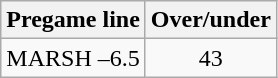<table class="wikitable">
<tr align="center">
<th style=>Pregame line</th>
<th style=>Over/under</th>
</tr>
<tr align="center">
<td>MARSH –6.5</td>
<td>43</td>
</tr>
</table>
